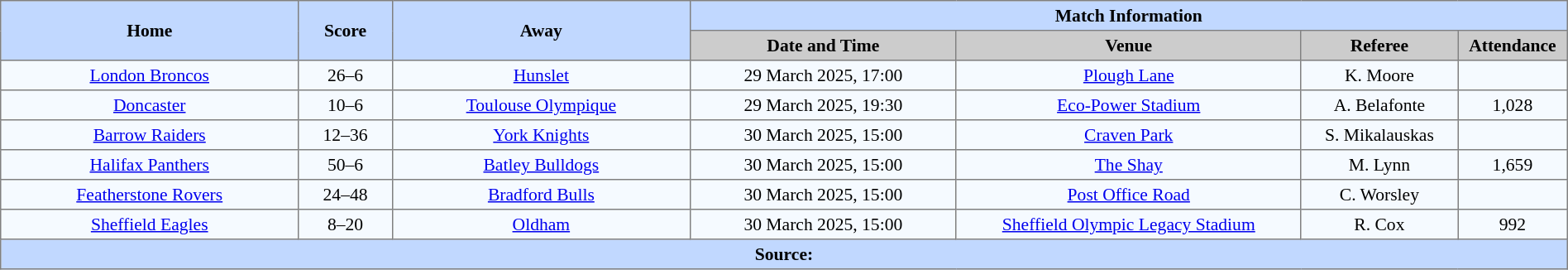<table border=1 style="border-collapse:collapse; font-size:90%; text-align:center;" cellpadding=3 cellspacing=0 width=100%>
<tr bgcolor=#C1D8FF>
<th scope="col" rowspan=2 width=19%>Home</th>
<th scope="col" rowspan=2 width=6%>Score</th>
<th scope="col" rowspan=2 width=19%>Away</th>
<th colspan=4>Match Information</th>
</tr>
<tr bgcolor=#CCCCCC>
<th scope="col" width=17%>Date and Time</th>
<th scope="col" width=22%>Venue</th>
<th scope="col" width=10%>Referee</th>
<th scope="col" width=7%>Attendance</th>
</tr>
<tr bgcolor=#F5FAFF>
<td> <a href='#'>London Broncos</a></td>
<td>26–6</td>
<td> <a href='#'>Hunslet</a></td>
<td>29 March 2025, 17:00</td>
<td><a href='#'>Plough Lane</a></td>
<td>K. Moore</td>
<td></td>
</tr>
<tr bgcolor=#F5FAFF>
<td> <a href='#'>Doncaster</a></td>
<td>10–6</td>
<td> <a href='#'>Toulouse Olympique</a></td>
<td>29 March 2025, 19:30</td>
<td><a href='#'>Eco-Power Stadium</a></td>
<td>A. Belafonte</td>
<td>1,028</td>
</tr>
<tr bgcolor=#F5FAFF>
<td> <a href='#'>Barrow Raiders</a></td>
<td>12–36</td>
<td> <a href='#'>York Knights</a></td>
<td>30 March 2025, 15:00</td>
<td><a href='#'>Craven Park</a></td>
<td>S. Mikalauskas</td>
<td></td>
</tr>
<tr bgcolor=#F5FAFF>
<td> <a href='#'>Halifax Panthers</a></td>
<td>50–6</td>
<td> <a href='#'>Batley Bulldogs</a></td>
<td>30 March 2025, 15:00</td>
<td><a href='#'>The Shay</a></td>
<td>M. Lynn</td>
<td>1,659</td>
</tr>
<tr bgcolor=#F5FAFF>
<td> <a href='#'>Featherstone Rovers</a></td>
<td>24–48</td>
<td> <a href='#'>Bradford Bulls</a></td>
<td>30 March 2025, 15:00</td>
<td><a href='#'>Post Office Road</a></td>
<td>C. Worsley</td>
<td></td>
</tr>
<tr bgcolor=#F5FAFF>
<td> <a href='#'>Sheffield Eagles</a></td>
<td>8–20</td>
<td> <a href='#'>Oldham</a></td>
<td>30 March 2025, 15:00</td>
<td><a href='#'>Sheffield Olympic Legacy Stadium</a></td>
<td>R. Cox</td>
<td>992</td>
</tr>
<tr style="background:#c1d8ff;">
<th colspan=7>Source:</th>
</tr>
</table>
